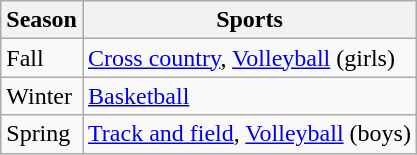<table class="wikitable">
<tr>
<th>Season</th>
<th>Sports</th>
</tr>
<tr>
<td>Fall</td>
<td><a href='#'>Cross country</a>, <a href='#'>Volleyball</a> (girls)</td>
</tr>
<tr>
<td>Winter</td>
<td><a href='#'>Basketball</a></td>
</tr>
<tr>
<td>Spring</td>
<td><a href='#'>Track and field</a>, <a href='#'>Volleyball</a> (boys)</td>
</tr>
</table>
